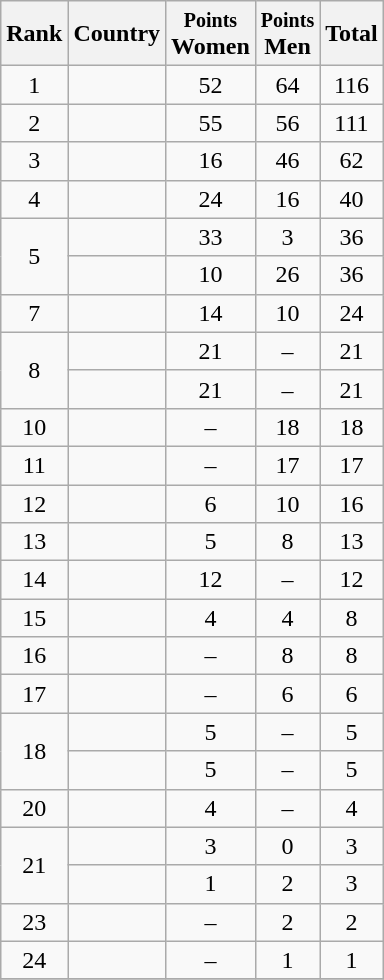<table class=wikitable style="text-align:center">
<tr>
<th>Rank</th>
<th>Country</th>
<th><small>Points<br></small>Women</th>
<th><small>Points<br></small>Men</th>
<th>Total</th>
</tr>
<tr>
<td>1</td>
<td align=left></td>
<td>52</td>
<td>64</td>
<td>116</td>
</tr>
<tr>
<td>2</td>
<td align=left></td>
<td>55</td>
<td>56</td>
<td>111</td>
</tr>
<tr>
<td>3</td>
<td align=left></td>
<td>16</td>
<td>46</td>
<td>62</td>
</tr>
<tr>
<td>4</td>
<td align=left></td>
<td>24</td>
<td>16</td>
<td>40</td>
</tr>
<tr>
<td rowspan=2>5</td>
<td align=left></td>
<td>33</td>
<td>3</td>
<td>36</td>
</tr>
<tr>
<td align=left></td>
<td>10</td>
<td>26</td>
<td>36</td>
</tr>
<tr>
<td>7</td>
<td align=left></td>
<td>14</td>
<td>10</td>
<td>24</td>
</tr>
<tr>
<td rowspan=2>8</td>
<td align=left></td>
<td>21</td>
<td>–</td>
<td>21</td>
</tr>
<tr>
<td align=left></td>
<td>21</td>
<td>–</td>
<td>21</td>
</tr>
<tr>
<td>10</td>
<td align=left></td>
<td>–</td>
<td>18</td>
<td>18</td>
</tr>
<tr>
<td>11</td>
<td align=left></td>
<td>–</td>
<td>17</td>
<td>17</td>
</tr>
<tr>
<td>12</td>
<td align=left></td>
<td>6</td>
<td>10</td>
<td>16</td>
</tr>
<tr>
<td>13</td>
<td align=left></td>
<td>5</td>
<td>8</td>
<td>13</td>
</tr>
<tr>
<td>14</td>
<td align=left></td>
<td>12</td>
<td>–</td>
<td>12</td>
</tr>
<tr>
<td>15</td>
<td align=left></td>
<td>4</td>
<td>4</td>
<td>8</td>
</tr>
<tr>
<td>16</td>
<td align=left></td>
<td>–</td>
<td>8</td>
<td>8</td>
</tr>
<tr>
<td>17</td>
<td align=left></td>
<td>–</td>
<td>6</td>
<td>6</td>
</tr>
<tr>
<td rowspan=2>18</td>
<td align=left></td>
<td>5</td>
<td>–</td>
<td>5</td>
</tr>
<tr>
<td align=left></td>
<td>5</td>
<td>–</td>
<td>5</td>
</tr>
<tr>
<td>20</td>
<td align=left></td>
<td>4</td>
<td>–</td>
<td>4</td>
</tr>
<tr>
<td rowspan=2>21</td>
<td align=left></td>
<td>3</td>
<td>0</td>
<td>3</td>
</tr>
<tr>
<td align=left></td>
<td>1</td>
<td>2</td>
<td>3</td>
</tr>
<tr>
<td>23</td>
<td align=left></td>
<td>–</td>
<td>2</td>
<td>2</td>
</tr>
<tr>
<td>24</td>
<td align=left></td>
<td>–</td>
<td>1</td>
<td>1</td>
</tr>
<tr>
</tr>
</table>
